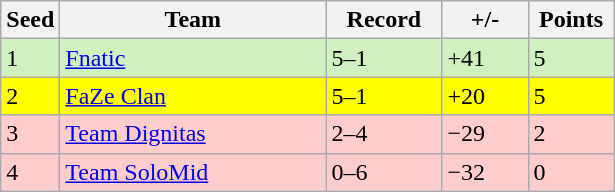<table class="wikitable sortable" style=font-size:100%>
<tr>
<th width=30px>Seed</th>
<th width=170px>Team</th>
<th width=70px>Record</th>
<th width=50px>+/-</th>
<th width=50px>Points</th>
</tr>
<tr style="background: #D0F0C0;">
<td>1</td>
<td><a href='#'>Fnatic</a></td>
<td>5–1</td>
<td>+41</td>
<td>5</td>
</tr>
<tr style="background: #FFFF00;">
<td>2</td>
<td><a href='#'>FaZe Clan</a></td>
<td>5–1</td>
<td>+20</td>
<td>5</td>
</tr>
<tr style="background: #FFCCCC;">
<td>3</td>
<td><a href='#'>Team Dignitas</a></td>
<td>2–4</td>
<td>−29</td>
<td>2</td>
</tr>
<tr style="background: #FFCCCC;">
<td>4</td>
<td><a href='#'>Team SoloMid</a></td>
<td>0–6</td>
<td>−32</td>
<td>0</td>
</tr>
</table>
